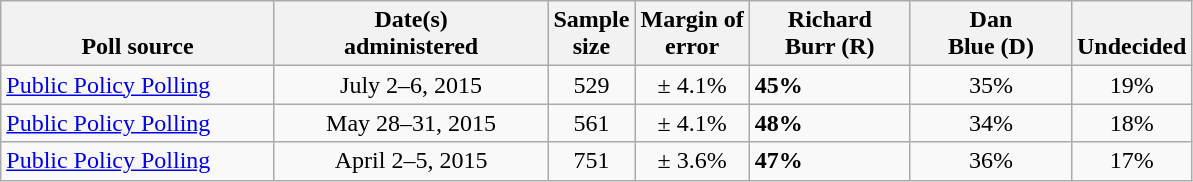<table class="wikitable">
<tr valign= bottom>
<th style="width:175px;">Poll source</th>
<th style="width:175px;">Date(s)<br>administered</th>
<th class=small>Sample<br>size</th>
<th class=small>Margin of<br>error</th>
<th style="width:100px;">Richard<br>Burr (R)</th>
<th style="width:100px;">Dan<br>Blue (D)</th>
<th>Undecided</th>
</tr>
<tr>
<td><a href='#'>Public Policy Polling</a></td>
<td align=center>July 2–6, 2015</td>
<td align=center>529</td>
<td align=center>± 4.1%</td>
<td><strong>45%</strong></td>
<td align=center>35%</td>
<td align=center>19%</td>
</tr>
<tr>
<td><a href='#'>Public Policy Polling</a></td>
<td align=center>May 28–31, 2015</td>
<td align=center>561</td>
<td align=center>± 4.1%</td>
<td><strong>48%</strong></td>
<td align=center>34%</td>
<td align=center>18%</td>
</tr>
<tr>
<td><a href='#'>Public Policy Polling</a></td>
<td align=center>April 2–5, 2015</td>
<td align=center>751</td>
<td align=center>± 3.6%</td>
<td><strong>47%</strong></td>
<td align=center>36%</td>
<td align=center>17%</td>
</tr>
</table>
